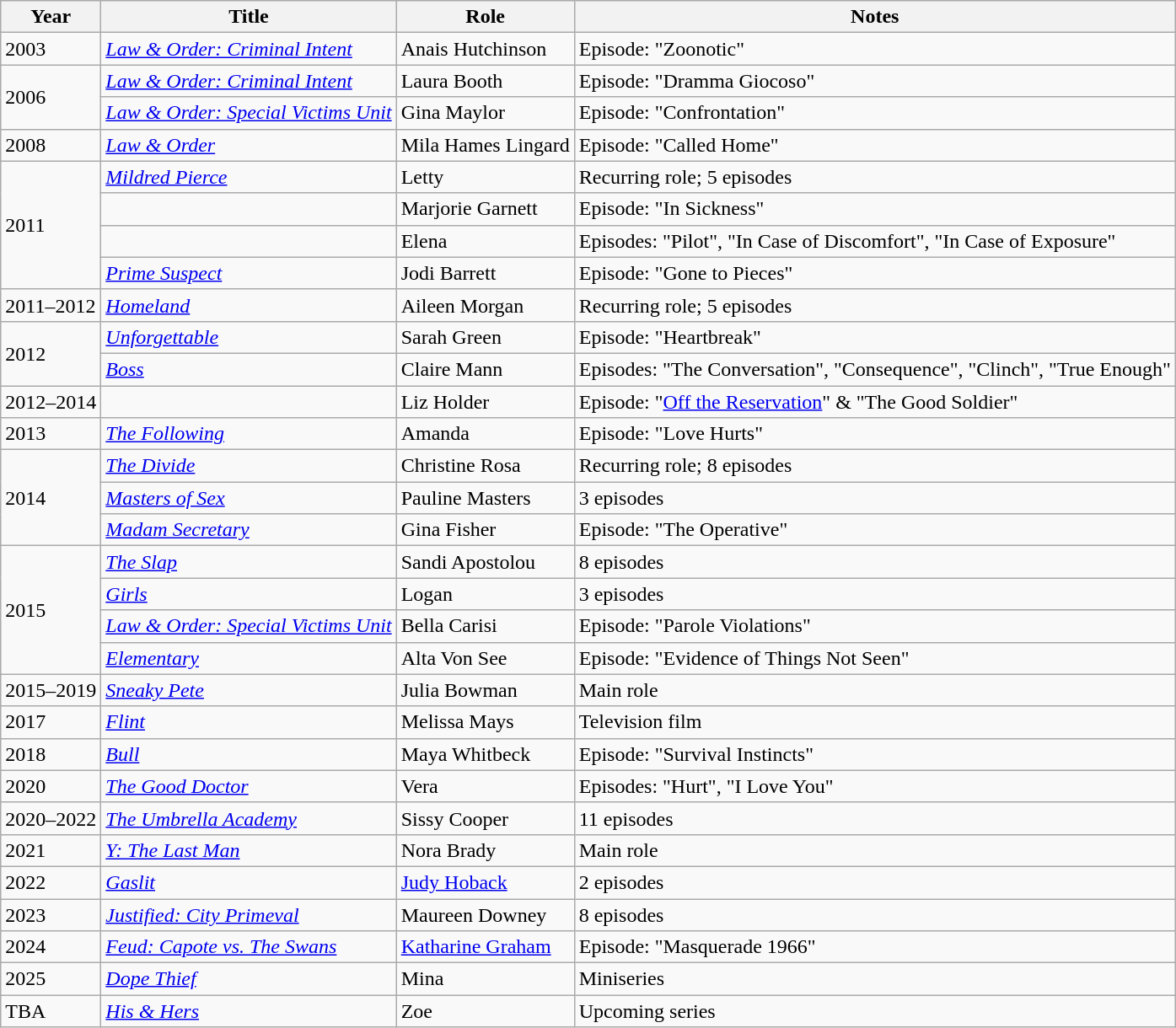<table class="wikitable sortable">
<tr>
<th>Year</th>
<th>Title</th>
<th>Role</th>
<th class="unsortable">Notes</th>
</tr>
<tr>
<td>2003</td>
<td><em><a href='#'>Law & Order: Criminal Intent</a></em></td>
<td>Anais Hutchinson</td>
<td>Episode: "Zoonotic"</td>
</tr>
<tr>
<td rowspan="2">2006</td>
<td><em><a href='#'>Law & Order: Criminal Intent</a></em></td>
<td>Laura Booth</td>
<td>Episode: "Dramma Giocoso"</td>
</tr>
<tr>
<td><em><a href='#'>Law & Order: Special Victims Unit</a></em></td>
<td>Gina Maylor</td>
<td>Episode: "Confrontation"</td>
</tr>
<tr>
<td>2008</td>
<td><em><a href='#'>Law & Order</a></em></td>
<td>Mila Hames Lingard</td>
<td>Episode: "Called Home"</td>
</tr>
<tr>
<td rowspan="4">2011</td>
<td><em><a href='#'>Mildred Pierce</a></em></td>
<td>Letty</td>
<td>Recurring role; 5 episodes</td>
</tr>
<tr>
<td><em></em></td>
<td>Marjorie Garnett</td>
<td>Episode: "In Sickness"</td>
</tr>
<tr>
<td><em></em></td>
<td>Elena</td>
<td>Episodes: "Pilot", "In Case of Discomfort", "In Case of Exposure"</td>
</tr>
<tr>
<td><em><a href='#'>Prime Suspect</a></em></td>
<td>Jodi Barrett</td>
<td>Episode: "Gone to Pieces"</td>
</tr>
<tr>
<td>2011–2012</td>
<td><em><a href='#'>Homeland</a></em></td>
<td>Aileen Morgan</td>
<td>Recurring role; 5 episodes</td>
</tr>
<tr>
<td rowspan="2">2012</td>
<td><em><a href='#'>Unforgettable</a></em></td>
<td>Sarah Green</td>
<td>Episode: "Heartbreak"</td>
</tr>
<tr>
<td><em><a href='#'>Boss</a></em></td>
<td>Claire Mann</td>
<td>Episodes: "The Conversation", "Consequence", "Clinch", "True Enough"</td>
</tr>
<tr>
<td>2012–2014</td>
<td><em></em></td>
<td>Liz Holder</td>
<td>Episode: "<a href='#'>Off the Reservation</a>" & "The Good Soldier"</td>
</tr>
<tr>
<td>2013</td>
<td><em><a href='#'>The Following</a></em></td>
<td>Amanda</td>
<td>Episode: "Love Hurts"</td>
</tr>
<tr>
<td rowspan="3">2014</td>
<td><em><a href='#'>The Divide</a></em></td>
<td>Christine Rosa</td>
<td>Recurring role; 8 episodes</td>
</tr>
<tr>
<td><em><a href='#'>Masters of Sex</a></em></td>
<td>Pauline Masters</td>
<td>3 episodes</td>
</tr>
<tr>
<td><em><a href='#'>Madam Secretary</a></em></td>
<td>Gina Fisher</td>
<td>Episode: "The Operative"</td>
</tr>
<tr>
<td rowspan="4">2015</td>
<td><em><a href='#'>The Slap</a></em></td>
<td>Sandi Apostolou</td>
<td>8 episodes</td>
</tr>
<tr>
<td><em><a href='#'>Girls</a></em></td>
<td>Logan</td>
<td>3 episodes</td>
</tr>
<tr>
<td><em><a href='#'>Law & Order: Special Victims Unit</a></em></td>
<td>Bella Carisi</td>
<td>Episode: "Parole Violations"</td>
</tr>
<tr>
<td><em><a href='#'>Elementary</a></em></td>
<td>Alta Von See</td>
<td>Episode: "Evidence of Things Not Seen"</td>
</tr>
<tr>
<td>2015–2019</td>
<td><em><a href='#'>Sneaky Pete</a></em></td>
<td>Julia Bowman</td>
<td>Main role</td>
</tr>
<tr>
<td>2017</td>
<td><em><a href='#'>Flint</a></em></td>
<td>Melissa Mays</td>
<td>Television film</td>
</tr>
<tr>
<td>2018</td>
<td><em><a href='#'>Bull</a></em></td>
<td>Maya Whitbeck</td>
<td>Episode: "Survival Instincts"</td>
</tr>
<tr>
<td>2020</td>
<td><em><a href='#'>The Good Doctor</a></em></td>
<td>Vera</td>
<td>Episodes: "Hurt", "I Love You"</td>
</tr>
<tr>
<td>2020–2022</td>
<td><em><a href='#'>The Umbrella Academy</a></em></td>
<td>Sissy Cooper</td>
<td>11 episodes</td>
</tr>
<tr>
<td>2021</td>
<td><em><a href='#'>Y: The Last Man</a></em></td>
<td>Nora Brady</td>
<td>Main role</td>
</tr>
<tr>
<td>2022</td>
<td><em><a href='#'>Gaslit</a></em></td>
<td><a href='#'>Judy Hoback</a></td>
<td>2 episodes</td>
</tr>
<tr>
<td>2023</td>
<td><em><a href='#'>Justified: City Primeval</a></em></td>
<td>Maureen Downey</td>
<td>8 episodes</td>
</tr>
<tr>
<td>2024</td>
<td><em><a href='#'>Feud: Capote vs. The Swans</a></em></td>
<td><a href='#'>Katharine Graham</a></td>
<td>Episode: "Masquerade 1966"</td>
</tr>
<tr>
<td>2025</td>
<td><em><a href='#'>Dope Thief</a></em></td>
<td>Mina</td>
<td>Miniseries</td>
</tr>
<tr>
<td>TBA</td>
<td><em><a href='#'>His & Hers</a></em></td>
<td>Zoe</td>
<td>Upcoming series</td>
</tr>
</table>
